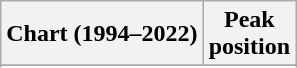<table class="wikitable sortable plainrowheaders" style="text-align:center">
<tr>
<th scope="col">Chart (1994–2022)</th>
<th scope="col">Peak<br>position</th>
</tr>
<tr>
</tr>
<tr>
</tr>
</table>
